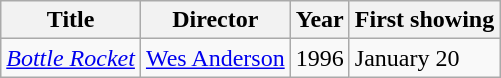<table class="wikitable sortable">
<tr>
<th>Title</th>
<th>Director</th>
<th>Year</th>
<th>First showing</th>
</tr>
<tr>
<td><em><a href='#'>Bottle Rocket</a></em></td>
<td><a href='#'>Wes Anderson</a></td>
<td>1996</td>
<td>January 20</td>
</tr>
</table>
